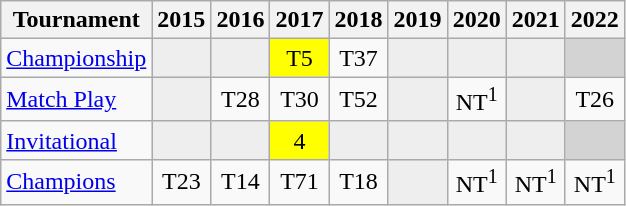<table class="wikitable" style="text-align:center;">
<tr>
<th>Tournament</th>
<th>2015</th>
<th>2016</th>
<th>2017</th>
<th>2018</th>
<th>2019</th>
<th>2020</th>
<th>2021</th>
<th>2022</th>
</tr>
<tr>
<td align="left"><a href='#'>Championship</a></td>
<td style="background:#eeeeee;"></td>
<td style="background:#eeeeee;"></td>
<td style="background:yellow;">T5</td>
<td>T37</td>
<td style="background:#eeeeee;"></td>
<td style="background:#eeeeee;"></td>
<td style="background:#eeeeee;"></td>
<td colspan=1 style="background:#D3D3D3;"></td>
</tr>
<tr>
<td align="left"><a href='#'>Match Play</a></td>
<td style="background:#eeeeee;"></td>
<td>T28</td>
<td>T30</td>
<td>T52</td>
<td style="background:#eeeeee;"></td>
<td>NT<sup>1</sup></td>
<td style="background:#eeeeee;"></td>
<td>T26</td>
</tr>
<tr>
<td align="left"><a href='#'>Invitational</a></td>
<td style="background:#eeeeee;"></td>
<td style="background:#eeeeee;"></td>
<td style="background:yellow;">4</td>
<td style="background:#eeeeee;"></td>
<td style="background:#eeeeee;"></td>
<td style="background:#eeeeee;"></td>
<td style="background:#eeeeee;"></td>
<td colspan=1 style="background:#D3D3D3;"></td>
</tr>
<tr>
<td align="left"><a href='#'>Champions</a></td>
<td>T23</td>
<td>T14</td>
<td>T71</td>
<td>T18</td>
<td style="background:#eeeeee;"></td>
<td>NT<sup>1</sup></td>
<td>NT<sup>1</sup></td>
<td>NT<sup>1</sup></td>
</tr>
</table>
